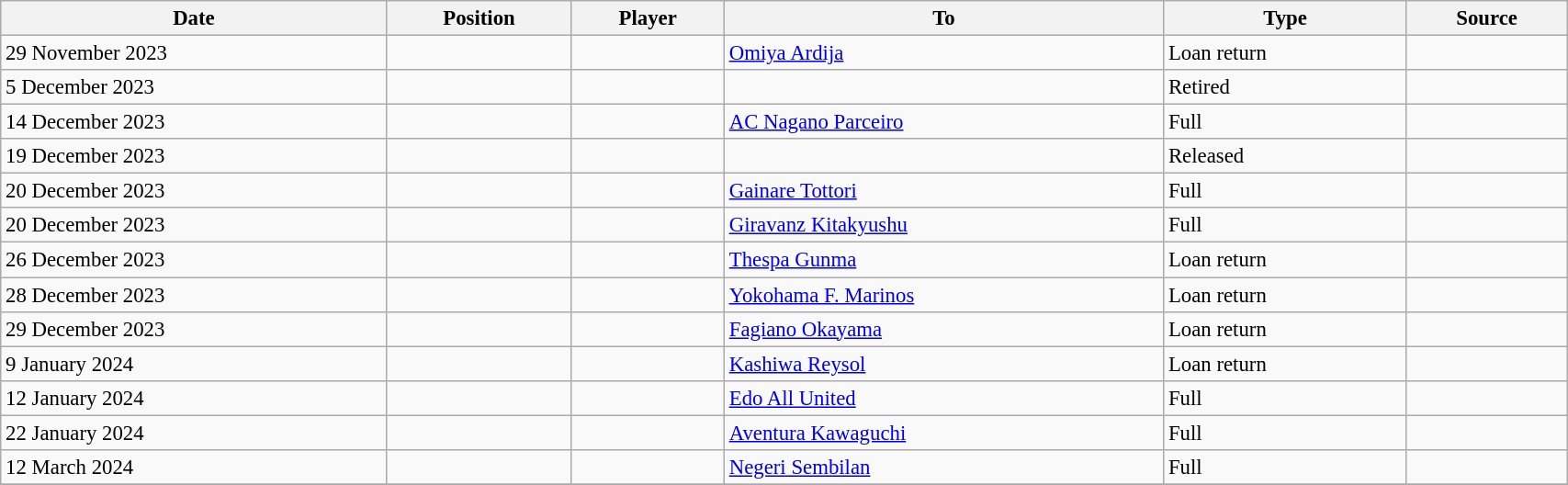<table class="wikitable sortable" style="width:90%; text-align:center; font-size:95%; text-align:left;">
<tr>
<th>Date</th>
<th>Position</th>
<th>Player</th>
<th>To</th>
<th>Type</th>
<th>Source</th>
</tr>
<tr>
<td>29 November 2023</td>
<td></td>
<td></td>
<td> <a href='#'>Omiya Ardija</a></td>
<td>Loan return</td>
<td></td>
</tr>
<tr>
<td>5 December 2023</td>
<td></td>
<td></td>
<td></td>
<td>Retired</td>
<td></td>
</tr>
<tr>
<td>14 December 2023</td>
<td></td>
<td></td>
<td> <a href='#'>AC Nagano Parceiro</a></td>
<td>Full</td>
<td></td>
</tr>
<tr>
<td>19 December 2023</td>
<td></td>
<td></td>
<td></td>
<td>Released</td>
<td></td>
</tr>
<tr>
<td>20 December 2023</td>
<td></td>
<td></td>
<td> <a href='#'>Gainare Tottori</a></td>
<td>Full</td>
<td></td>
</tr>
<tr>
<td>20 December 2023</td>
<td></td>
<td></td>
<td> <a href='#'>Giravanz Kitakyushu</a></td>
<td>Full</td>
<td></td>
</tr>
<tr>
<td>26 December 2023</td>
<td></td>
<td></td>
<td> <a href='#'>Thespa Gunma</a></td>
<td>Loan return</td>
<td></td>
</tr>
<tr>
<td>28 December 2023</td>
<td></td>
<td></td>
<td> <a href='#'>Yokohama F. Marinos</a></td>
<td>Loan return</td>
<td></td>
</tr>
<tr>
<td>29 December 2023</td>
<td></td>
<td></td>
<td> <a href='#'>Fagiano Okayama</a></td>
<td>Loan return</td>
<td></td>
</tr>
<tr>
<td>9 January 2024</td>
<td></td>
<td></td>
<td> <a href='#'>Kashiwa Reysol</a></td>
<td>Loan return</td>
<td></td>
</tr>
<tr>
<td>12 January 2024</td>
<td></td>
<td></td>
<td> <a href='#'>Edo All United</a></td>
<td>Full</td>
<td></td>
</tr>
<tr>
<td>22 January 2024</td>
<td></td>
<td></td>
<td> <a href='#'>Aventura Kawaguchi</a></td>
<td>Full</td>
<td></td>
</tr>
<tr>
<td>12 March 2024</td>
<td></td>
<td></td>
<td> <a href='#'>Negeri Sembilan</a></td>
<td>Full</td>
<td></td>
</tr>
<tr>
</tr>
</table>
